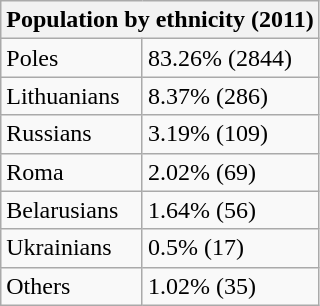<table class="floatright wikitable">
<tr>
<th colspan="2">Population by ethnicity (2011)</th>
</tr>
<tr>
<td>Poles</td>
<td>83.26% (2844)</td>
</tr>
<tr>
<td>Lithuanians</td>
<td>8.37% (286)</td>
</tr>
<tr>
<td>Russians</td>
<td>3.19% (109)</td>
</tr>
<tr>
<td>Roma</td>
<td>2.02% (69)</td>
</tr>
<tr>
<td>Belarusians</td>
<td>1.64% (56)</td>
</tr>
<tr>
<td>Ukrainians</td>
<td>0.5% (17)</td>
</tr>
<tr>
<td>Others</td>
<td>1.02% (35)</td>
</tr>
</table>
